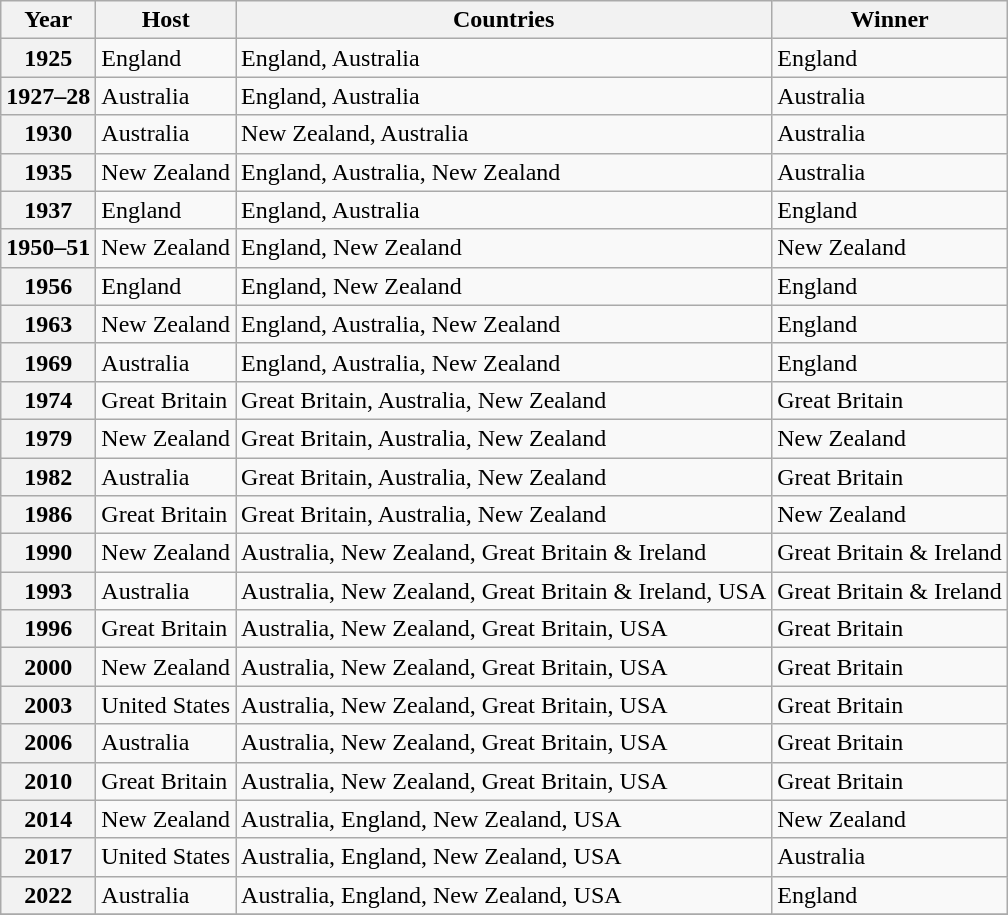<table class=wikitable>
<tr>
<th>Year</th>
<th>Host</th>
<th>Countries</th>
<th>Winner</th>
</tr>
<tr>
<th>1925</th>
<td>England</td>
<td>England, Australia</td>
<td>England</td>
</tr>
<tr>
<th>1927–28</th>
<td>Australia</td>
<td>England, Australia</td>
<td>Australia</td>
</tr>
<tr>
<th>1930</th>
<td>Australia</td>
<td>New Zealand, Australia</td>
<td>Australia</td>
</tr>
<tr>
<th>1935</th>
<td>New Zealand</td>
<td>England, Australia, New Zealand</td>
<td>Australia</td>
</tr>
<tr>
<th>1937</th>
<td>England</td>
<td>England, Australia</td>
<td>England</td>
</tr>
<tr>
<th>1950–51</th>
<td>New Zealand</td>
<td>England, New Zealand</td>
<td>New Zealand</td>
</tr>
<tr>
<th>1956</th>
<td>England</td>
<td>England, New Zealand</td>
<td>England</td>
</tr>
<tr>
<th>1963</th>
<td>New Zealand</td>
<td>England, Australia, New Zealand</td>
<td>England</td>
</tr>
<tr>
<th>1969</th>
<td>Australia</td>
<td>England, Australia, New Zealand</td>
<td>England</td>
</tr>
<tr>
<th>1974</th>
<td>Great Britain</td>
<td>Great Britain, Australia, New Zealand</td>
<td>Great Britain</td>
</tr>
<tr>
<th>1979</th>
<td>New Zealand</td>
<td>Great Britain, Australia, New Zealand</td>
<td>New Zealand</td>
</tr>
<tr>
<th>1982</th>
<td>Australia</td>
<td>Great Britain, Australia, New Zealand</td>
<td>Great Britain</td>
</tr>
<tr>
<th>1986</th>
<td>Great Britain</td>
<td>Great Britain, Australia, New Zealand</td>
<td>New Zealand</td>
</tr>
<tr>
<th>1990</th>
<td>New Zealand</td>
<td>Australia, New Zealand, Great Britain & Ireland</td>
<td>Great Britain & Ireland</td>
</tr>
<tr>
<th>1993</th>
<td>Australia</td>
<td>Australia, New Zealand, Great Britain & Ireland, USA</td>
<td>Great Britain & Ireland</td>
</tr>
<tr>
<th>1996</th>
<td>Great Britain</td>
<td>Australia, New Zealand, Great Britain, USA</td>
<td>Great Britain</td>
</tr>
<tr>
<th>2000</th>
<td>New Zealand</td>
<td>Australia, New Zealand, Great Britain, USA</td>
<td>Great Britain</td>
</tr>
<tr>
<th>2003</th>
<td>United States</td>
<td>Australia, New Zealand, Great Britain, USA</td>
<td>Great Britain</td>
</tr>
<tr>
<th>2006</th>
<td>Australia</td>
<td>Australia, New Zealand, Great Britain, USA</td>
<td>Great Britain</td>
</tr>
<tr>
<th>2010</th>
<td>Great Britain</td>
<td>Australia, New Zealand, Great Britain, USA</td>
<td>Great Britain</td>
</tr>
<tr>
<th>2014</th>
<td>New Zealand</td>
<td>Australia, England, New Zealand, USA</td>
<td>New Zealand</td>
</tr>
<tr>
<th>2017</th>
<td>United States</td>
<td>Australia, England, New Zealand, USA</td>
<td>Australia</td>
</tr>
<tr>
<th>2022</th>
<td>Australia</td>
<td>Australia, England, New Zealand, USA</td>
<td>England</td>
</tr>
<tr>
</tr>
</table>
